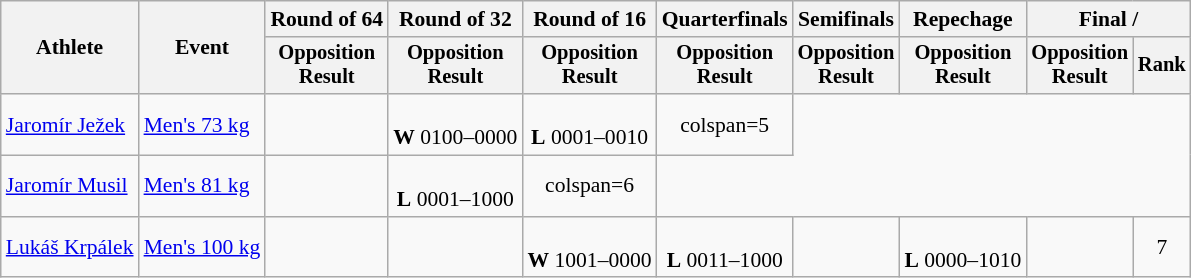<table class="wikitable" style="font-size:90%">
<tr>
<th rowspan="2">Athlete</th>
<th rowspan="2">Event</th>
<th>Round of 64</th>
<th>Round of 32</th>
<th>Round of 16</th>
<th>Quarterfinals</th>
<th>Semifinals</th>
<th>Repechage</th>
<th colspan=2>Final / </th>
</tr>
<tr style="font-size:95%">
<th>Opposition<br>Result</th>
<th>Opposition<br>Result</th>
<th>Opposition<br>Result</th>
<th>Opposition<br>Result</th>
<th>Opposition<br>Result</th>
<th>Opposition<br>Result</th>
<th>Opposition<br>Result</th>
<th>Rank</th>
</tr>
<tr align=center>
<td align=left><a href='#'>Jaromír Ježek</a></td>
<td align=left><a href='#'>Men's 73 kg</a></td>
<td></td>
<td><br><strong>W</strong> 0100–0000</td>
<td><br><strong>L</strong> 0001–0010</td>
<td>colspan=5 </td>
</tr>
<tr align=center>
<td align=left><a href='#'>Jaromír Musil</a></td>
<td align=left><a href='#'>Men's 81 kg</a></td>
<td></td>
<td><br><strong>L</strong> 0001–1000</td>
<td>colspan=6 </td>
</tr>
<tr align=center>
<td align=left><a href='#'>Lukáš Krpálek</a></td>
<td align=left><a href='#'>Men's 100 kg</a></td>
<td></td>
<td></td>
<td><br><strong>W</strong> 1001–0000</td>
<td><br><strong>L</strong> 0011–1000</td>
<td></td>
<td><br><strong>L</strong> 0000–1010</td>
<td></td>
<td>7</td>
</tr>
</table>
